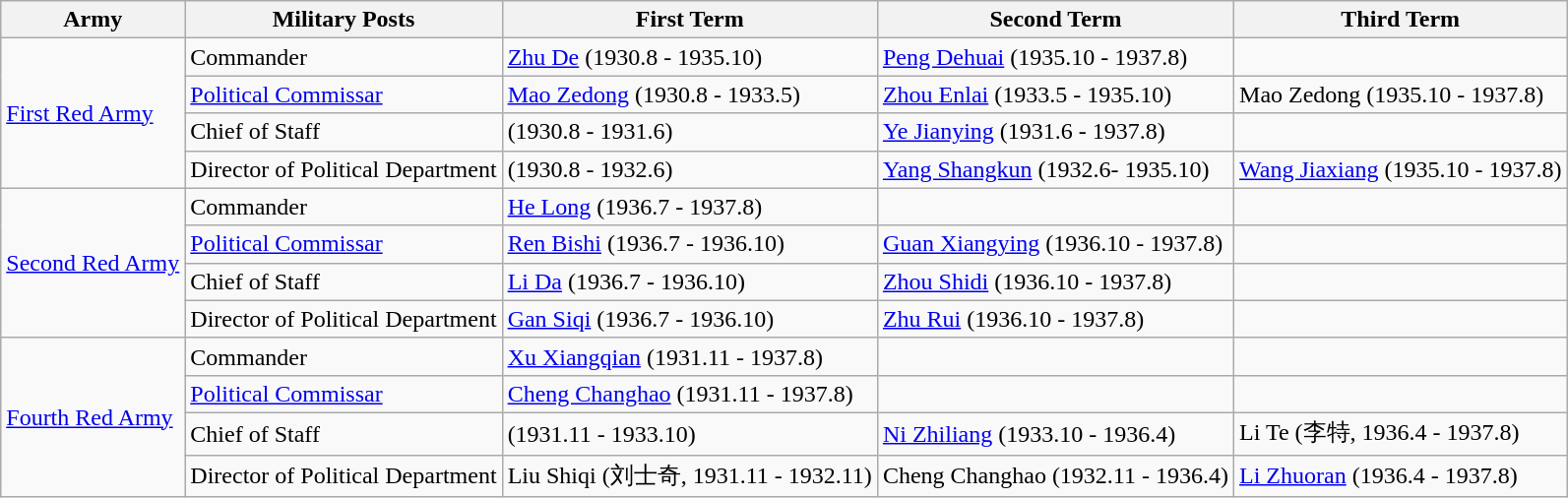<table class="wikitable mw-collapsible autocollapse">
<tr>
<th>Army</th>
<th>Military Posts</th>
<th>First Term</th>
<th>Second Term</th>
<th>Third Term</th>
</tr>
<tr>
<td rowspan="4"><a href='#'>First Red Army</a></td>
<td>Commander</td>
<td><a href='#'>Zhu De</a> (1930.8 - 1935.10)</td>
<td><a href='#'>Peng Dehuai</a> (1935.10 - 1937.8)</td>
<td></td>
</tr>
<tr>
<td><a href='#'>Political Commissar</a></td>
<td><a href='#'>Mao Zedong</a> (1930.8 - 1933.5)</td>
<td><a href='#'>Zhou Enlai</a> (1933.5 - 1935.10)</td>
<td>Mao Zedong (1935.10 - 1937.8)</td>
</tr>
<tr>
<td>Chief of Staff</td>
<td> (1930.8 - 1931.6)</td>
<td><a href='#'>Ye Jianying</a> (1931.6 - 1937.8)</td>
<td></td>
</tr>
<tr>
<td>Director of Political Department</td>
<td> (1930.8 - 1932.6)</td>
<td><a href='#'>Yang Shangkun</a> (1932.6- 1935.10)</td>
<td><a href='#'>Wang Jiaxiang</a> (1935.10 - 1937.8)</td>
</tr>
<tr>
<td rowspan="4"><a href='#'>Second Red Army</a></td>
<td>Commander</td>
<td><a href='#'>He Long</a> (1936.7 - 1937.8)</td>
<td></td>
<td></td>
</tr>
<tr>
<td><a href='#'>Political Commissar</a></td>
<td><a href='#'>Ren Bishi</a> (1936.7 - 1936.10)</td>
<td><a href='#'>Guan Xiangying</a> (1936.10 - 1937.8)</td>
<td></td>
</tr>
<tr>
<td>Chief of Staff</td>
<td><a href='#'>Li Da</a> (1936.7 - 1936.10)</td>
<td><a href='#'>Zhou Shidi</a> (1936.10 - 1937.8)</td>
<td></td>
</tr>
<tr>
<td>Director of Political Department</td>
<td><a href='#'>Gan Siqi</a> (1936.7 - 1936.10)</td>
<td><a href='#'>Zhu Rui</a> (1936.10 - 1937.8)</td>
<td></td>
</tr>
<tr>
<td rowspan="4"><a href='#'>Fourth Red Army</a></td>
<td>Commander</td>
<td><a href='#'>Xu Xiangqian</a> (1931.11 - 1937.8)</td>
<td></td>
<td></td>
</tr>
<tr>
<td><a href='#'>Political Commissar</a></td>
<td><a href='#'>Cheng Changhao</a> (1931.11 - 1937.8)</td>
<td></td>
<td></td>
</tr>
<tr>
<td>Chief of Staff</td>
<td> (1931.11 - 1933.10)</td>
<td><a href='#'>Ni Zhiliang</a> (1933.10 - 1936.4)</td>
<td>Li Te (李特, 1936.4 - 1937.8)</td>
</tr>
<tr>
<td>Director of Political Department</td>
<td>Liu Shiqi (刘士奇, 1931.11 - 1932.11)</td>
<td>Cheng Changhao (1932.11 - 1936.4)</td>
<td><a href='#'>Li Zhuoran</a> (1936.4 - 1937.8)</td>
</tr>
</table>
